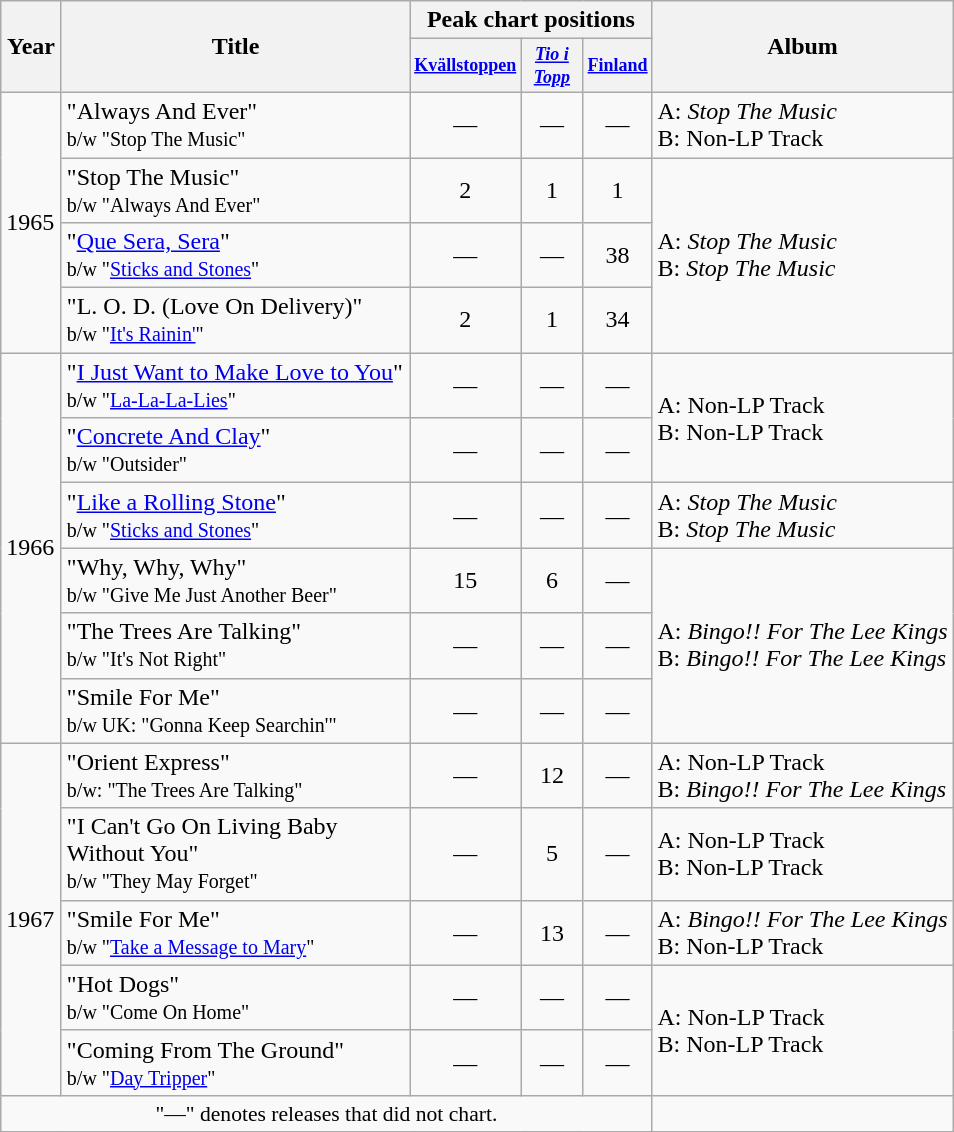<table class="wikitable">
<tr>
<th rowspan="2" width="33">Year</th>
<th width="225" rowspan="2">Title</th>
<th colspan="3">Peak chart positions</th>
<th rowspan="2">Album</th>
</tr>
<tr>
<th style="width:3em;font-size:75%"><a href='#'>Kvällstoppen</a></th>
<th style="width:3em;font-size:75%"><em><a href='#'>Tio i Topp</a></em></th>
<th style="width:3em;font-size:75%"><a href='#'>Finland</a></th>
</tr>
<tr>
<td rowspan="4">1965</td>
<td>"Always And Ever"<br><small>b/w "Stop The Music"</small></td>
<td align="center">—</td>
<td align="center">—</td>
<td align="center">—</td>
<td rowspan="1">A: <em>Stop The Music</em><br>B: Non-LP Track</td>
</tr>
<tr>
<td>"Stop The Music"<br><small>b/w "Always And Ever"</small></td>
<td align="center">2</td>
<td align="center">1</td>
<td align="center">1</td>
<td rowspan="3">A: <em>Stop The Music</em><br>B: <em>Stop The Music</em></td>
</tr>
<tr>
<td>"<a href='#'>Que Sera, Sera</a>"<br><small>b/w "<a href='#'>Sticks and Stones</a>"</small></td>
<td align="center">—</td>
<td align="center">—</td>
<td align="center">38</td>
</tr>
<tr>
<td>"L. O. D. (Love On Delivery)"<br><small>b/w "<a href='#'>It's Rainin'</a>"</small></td>
<td align="center">2</td>
<td align="center">1</td>
<td align="center">34</td>
</tr>
<tr>
<td rowspan="6">1966</td>
<td>"<a href='#'>I Just Want to Make Love to You</a>"<br><small>b/w "<a href='#'>La-La-La-Lies</a>"</small></td>
<td align="center">—</td>
<td align="center">—</td>
<td align="center">—</td>
<td rowspan="2">A: Non-LP Track<br>B: Non-LP Track</td>
</tr>
<tr>
<td>"<a href='#'>Concrete And Clay</a>"<br><small>b/w "Outsider"</small></td>
<td align="center">—</td>
<td align="center">—</td>
<td align="center">—</td>
</tr>
<tr>
<td>"<a href='#'>Like a Rolling Stone</a>"<br><small>b/w "<a href='#'>Sticks and Stones</a>"</small></td>
<td align="center">—</td>
<td align="center">—</td>
<td align="center">—</td>
<td rowspan="1">A: <em>Stop The Music</em><br>B: <em>Stop The Music</em></td>
</tr>
<tr>
<td>"Why, Why, Why"<br><small>b/w "Give Me Just Another Beer"</small></td>
<td align="center">15</td>
<td align="center">6</td>
<td align="center">—</td>
<td rowspan="3">A: <em>Bingo!! For The Lee Kings</em><br>B: <em>Bingo!! For The Lee Kings</em></td>
</tr>
<tr>
<td>"The Trees Are Talking"<br><small>b/w "It's Not Right"</small></td>
<td align="center">—</td>
<td align="center">—</td>
<td align="center">—</td>
</tr>
<tr>
<td>"Smile For Me"<br><small>b/w UK: "Gonna Keep Searchin'"</small></td>
<td align="center">—</td>
<td align="center">—</td>
<td align="center">—</td>
</tr>
<tr>
<td rowspan="5">1967</td>
<td>"Orient Express"<br><small>b/w: "The Trees Are Talking"</small></td>
<td align="center">—</td>
<td align="center">12</td>
<td align="center">—</td>
<td rowspan="1">A: Non-LP Track<br>B: <em>Bingo!! For The Lee Kings</em></td>
</tr>
<tr>
<td>"I Can't Go On Living Baby Without You"<br><small>b/w "They May Forget"</small></td>
<td align="center">—</td>
<td align="center">5</td>
<td align="center">—</td>
<td rowspan="1">A: Non-LP Track<br>B: Non-LP Track</td>
</tr>
<tr>
<td>"Smile For Me"<br><small>b/w "<a href='#'>Take a Message to Mary</a>"</small></td>
<td align="center">—</td>
<td align="center">13</td>
<td align="center">—</td>
<td rowspan="1">A: <em>Bingo!! For The Lee Kings</em><br>B: Non-LP Track</td>
</tr>
<tr>
<td>"Hot Dogs"<br><small>b/w "Come On Home"</small></td>
<td align="center">—</td>
<td align="center">—</td>
<td align="center">—</td>
<td rowspan="2">A: Non-LP Track<br>B: Non-LP Track</td>
</tr>
<tr>
<td>"Coming From The Ground"<br><small>b/w "<a href='#'>Day Tripper</a>"</small></td>
<td align="center">—</td>
<td align="center">—</td>
<td align="center">—</td>
</tr>
<tr>
<td colspan="5" align="center" style="font-size:90%">"—" denotes releases that did not chart.</td>
</tr>
<tr>
</tr>
</table>
